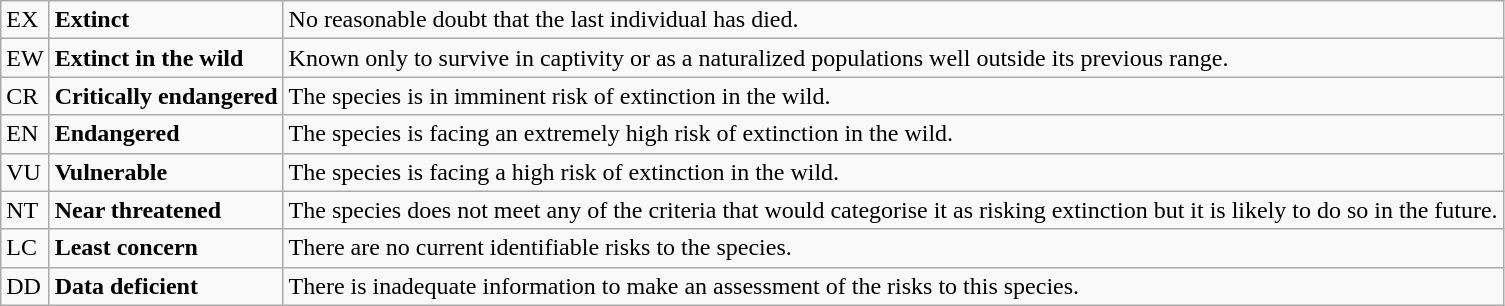<table class="wikitable" style="text-align:left">
<tr>
<td>EX</td>
<td><strong>Extinct</strong></td>
<td>No reasonable doubt that the last individual has died.</td>
</tr>
<tr>
<td>EW</td>
<td><strong>Extinct in the wild</strong></td>
<td>Known only to survive in captivity or as a naturalized populations well outside its previous range.</td>
</tr>
<tr>
<td>CR</td>
<td><strong>Critically endangered</strong></td>
<td>The species is in imminent risk of extinction in the wild.</td>
</tr>
<tr>
<td>EN</td>
<td><strong>Endangered</strong></td>
<td>The species is facing an extremely high risk of extinction in the wild.</td>
</tr>
<tr>
<td>VU</td>
<td><strong>Vulnerable</strong></td>
<td>The species is facing a high risk of extinction in the wild.</td>
</tr>
<tr>
<td>NT</td>
<td><strong>Near threatened</strong></td>
<td>The species does not meet any of the criteria that would categorise it as risking extinction but it is likely to do so in the future.</td>
</tr>
<tr>
<td>LC</td>
<td><strong>Least concern</strong></td>
<td>There are no current identifiable risks to the species.</td>
</tr>
<tr>
<td>DD</td>
<td><strong>Data deficient</strong></td>
<td>There is inadequate information to make an assessment of the risks to this species.</td>
</tr>
</table>
